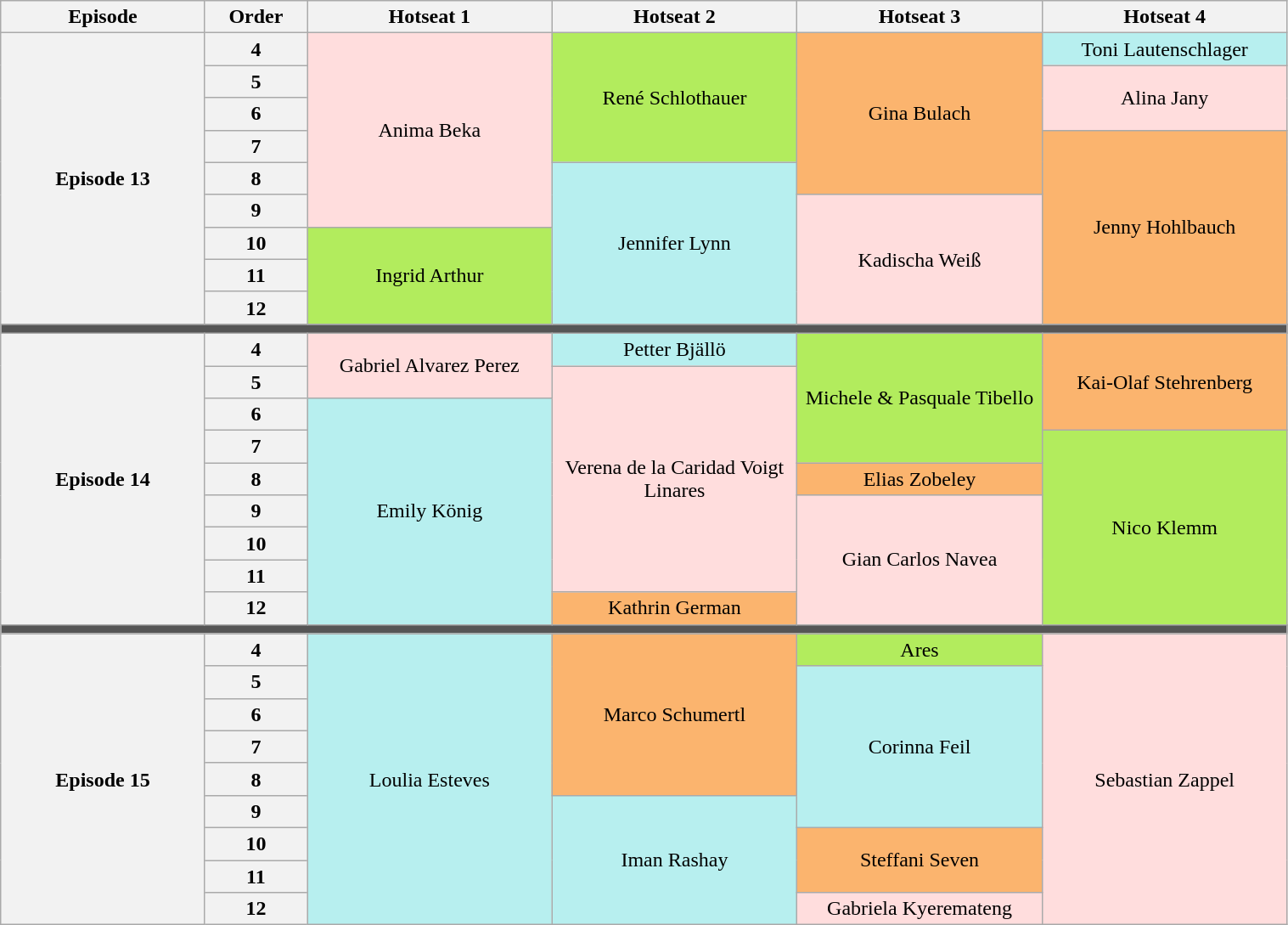<table class="wikitable collapsible collapsed plainrowheaders" style="text-align:center; margin:10px; width:80%">
<tr>
<th Width="10%">Episode</th>
<th Width="05%">Order</th>
<th Width="12%">Hotseat 1</th>
<th Width="12%">Hotseat 2</th>
<th Width="12%">Hotseat 3</th>
<th Width="12%">Hotseat 4</th>
</tr>
<tr>
<th rowspan="9">Episode 13</th>
<th>4</th>
<td rowspan="6" style="background:#ffdddd">Anima Beka</td>
<td rowspan="4" style="background:#B2EC5D">René Schlothauer</td>
<td rowspan="5" style="background:#fbb46e">Gina Bulach</td>
<td style="background:#b7efef">Toni Lautenschlager</td>
</tr>
<tr>
<th>5</th>
<td rowspan="2" style="background:#ffdddd">Alina Jany</td>
</tr>
<tr>
<th>6</th>
</tr>
<tr>
<th>7</th>
<td rowspan="6" style="background:#fbb46e">Jenny Hohlbauch</td>
</tr>
<tr>
<th>8</th>
<td rowspan="5" style="background:#b7efef">Jennifer Lynn</td>
</tr>
<tr>
<th>9</th>
<td rowspan="4" style="background:#ffdddd">Kadischa Weiß</td>
</tr>
<tr>
<th>10</th>
<td rowspan="3" style="background:#B2EC5D">Ingrid Arthur</td>
</tr>
<tr>
<th>11</th>
</tr>
<tr>
<th>12</th>
</tr>
<tr>
</tr>
<tr>
<th colspan="8" style="background:#555;"></th>
</tr>
<tr>
<th rowspan="9">Episode 14</th>
<th>4</th>
<td rowspan="2" style="background:#ffdddd">Gabriel Alvarez Perez</td>
<td style="background:#b7efef">Petter Bjällö</td>
<td rowspan="4" style="background:#B2EC5D">Michele & Pasquale Tibello</td>
<td rowspan="3" style="background:#fbb46e">Kai-Olaf Stehrenberg</td>
</tr>
<tr>
<th>5</th>
<td rowspan="7" style="background:#ffdddd">Verena de la Caridad Voigt Linares</td>
</tr>
<tr>
<th>6</th>
<td rowspan="7" style="background:#b7efef">Emily König</td>
</tr>
<tr>
<th>7</th>
<td rowspan="6" style="background:#B2EC5D">Nico Klemm</td>
</tr>
<tr>
<th>8</th>
<td style="background:#fbb46e">Elias Zobeley</td>
</tr>
<tr>
<th>9</th>
<td rowspan="4" style="background:#ffdddd">Gian Carlos Navea</td>
</tr>
<tr>
<th>10</th>
</tr>
<tr>
<th>11</th>
</tr>
<tr>
<th>12</th>
<td style="background:#fbb46e">Kathrin German</td>
</tr>
<tr>
<th colspan="8" style="background:#555;"></th>
</tr>
<tr>
<th rowspan="9">Episode 15</th>
<th>4</th>
<td rowspan="9" style="background:#b7efef">Loulia Esteves</td>
<td rowspan="5" style="background:#fbb46e">Marco Schumertl</td>
<td style="background:#B2EC5D">Ares</td>
<td rowspan="9" style="background:#ffdddd">Sebastian Zappel</td>
</tr>
<tr>
<th>5</th>
<td rowspan="5" style="background:#b7efef">Corinna Feil</td>
</tr>
<tr>
<th>6</th>
</tr>
<tr>
<th>7</th>
</tr>
<tr>
<th>8</th>
</tr>
<tr>
<th>9</th>
<td rowspan="4" style="background:#b7efef">Iman Rashay</td>
</tr>
<tr>
<th>10</th>
<td rowspan="2" style="background:#fbb46e">Steffani Seven</td>
</tr>
<tr>
<th>11</th>
</tr>
<tr>
<th>12</th>
<td style="background:#ffdddd">Gabriela Kyeremateng</td>
</tr>
</table>
